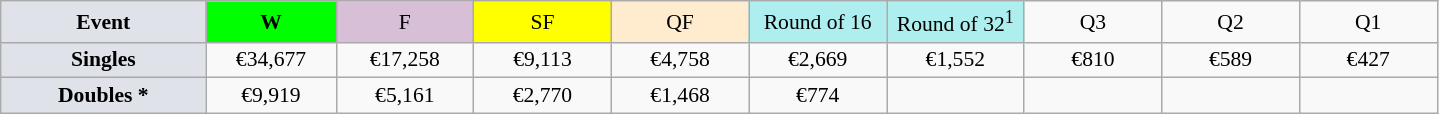<table class=wikitable style=font-size:90%;text-align:center>
<tr>
<td style="width:130px; background:#dfe2e9;"><strong>Event</strong></td>
<td style="width:80px; background:lime;"><strong>W</strong></td>
<td style="width:85px; background:thistle;">F</td>
<td style="width:85px; background:#ff0;">SF</td>
<td style="width:85px; background:#ffebcd;">QF</td>
<td style="width:85px; background:#afeeee;">Round of 16</td>
<td style="width:85px; background:#afeeee;">Round of 32<sup>1</sup></td>
<td width=85>Q3</td>
<td width=85>Q2</td>
<td width=85>Q1</td>
</tr>
<tr>
<td style="background:#dfe2e9;"><strong>Singles</strong></td>
<td>€34,677</td>
<td>€17,258</td>
<td>€9,113</td>
<td>€4,758</td>
<td>€2,669</td>
<td>€1,552</td>
<td>€810</td>
<td>€589</td>
<td>€427</td>
</tr>
<tr>
<td style="background:#dfe2e9;"><strong>Doubles *</strong></td>
<td>€9,919</td>
<td>€5,161</td>
<td>€2,770</td>
<td>€1,468</td>
<td>€774</td>
<td></td>
<td></td>
<td></td>
<td></td>
</tr>
</table>
